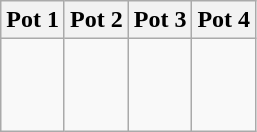<table class="wikitable">
<tr>
<th>Pot 1</th>
<th>Pot 2</th>
<th>Pot 3</th>
<th>Pot 4</th>
</tr>
<tr>
<td style="vertical-align: top;"><br><br><br></td>
<td style="vertical-align: top;"><br><br><br></td>
<td style="vertical-align: top;"><br><br><br></td>
<td style="vertical-align: top;"><br><br><br></td>
</tr>
</table>
